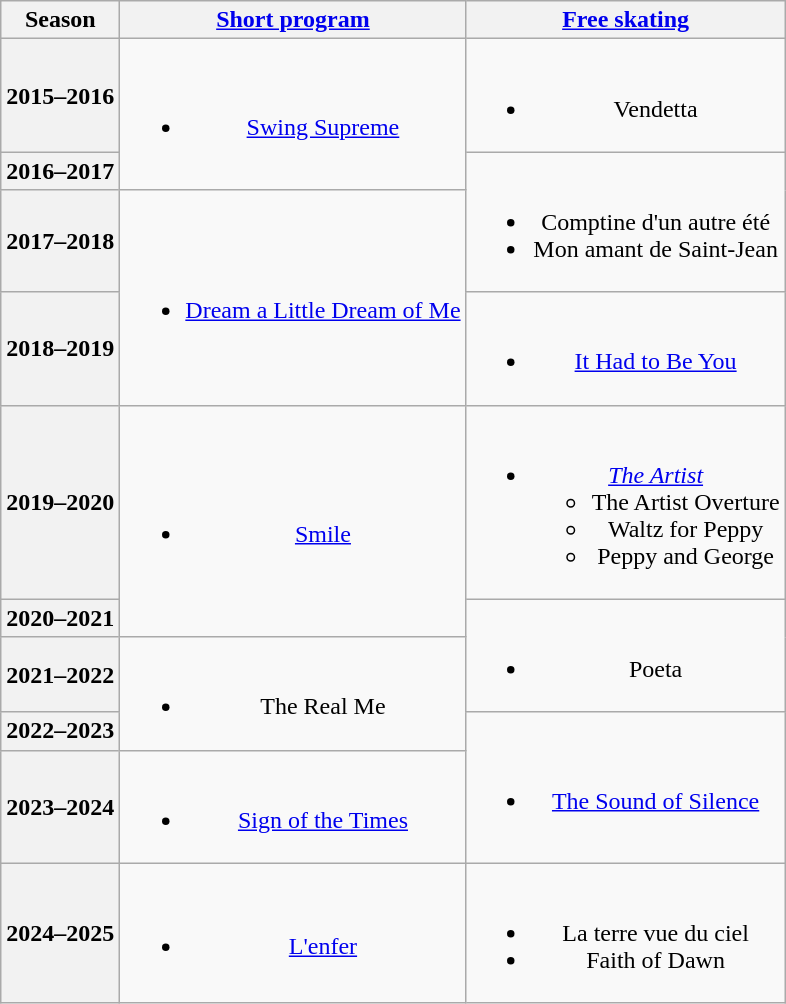<table class=wikitable style=text-align:center>
<tr>
<th>Season</th>
<th><a href='#'>Short program</a></th>
<th><a href='#'>Free skating</a></th>
</tr>
<tr>
<th>2015–2016 <br> </th>
<td rowspan=2><br><ul><li><a href='#'>Swing Supreme</a> <br> </li></ul></td>
<td><br><ul><li>Vendetta <br> </li></ul></td>
</tr>
<tr>
<th>2016–2017 <br> </th>
<td rowspan=2><br><ul><li>Comptine d'un autre été <br> </li><li>Mon amant de Saint-Jean <br> </li></ul></td>
</tr>
<tr>
<th>2017–2018 <br> </th>
<td rowspan=2><br><ul><li><a href='#'>Dream a Little Dream of Me</a> <br> </li></ul></td>
</tr>
<tr>
<th>2018–2019 <br> </th>
<td><br><ul><li><a href='#'>It Had to Be You</a> <br> </li></ul></td>
</tr>
<tr>
<th>2019–2020 <br> </th>
<td rowspan=2><br><ul><li><a href='#'>Smile</a> <br> </li></ul></td>
<td><br><ul><li><em><a href='#'>The Artist</a></em><ul><li>The Artist Overture</li><li>Waltz for Peppy</li><li>Peppy and George <br> </li></ul></li></ul></td>
</tr>
<tr>
<th>2020–2021 <br> </th>
<td rowspan=2><br><ul><li>Poeta <br> </li></ul></td>
</tr>
<tr>
<th>2021–2022 <br> </th>
<td rowspan=2><br><ul><li>The Real Me <br> </li></ul></td>
</tr>
<tr>
<th>2022–2023 <br> </th>
<td rowspan=2><br><ul><li><a href='#'>The Sound of Silence</a> <br> </li></ul></td>
</tr>
<tr>
<th>2023–2024 <br> </th>
<td><br><ul><li><a href='#'>Sign of the Times</a> <br> </li></ul></td>
</tr>
<tr>
<th>2024–2025 <br> </th>
<td><br><ul><li><a href='#'>L'enfer</a> <br></li></ul></td>
<td><br><ul><li>La terre vue du ciel <br> </li><li>Faith of Dawn <br> </li></ul></td>
</tr>
</table>
